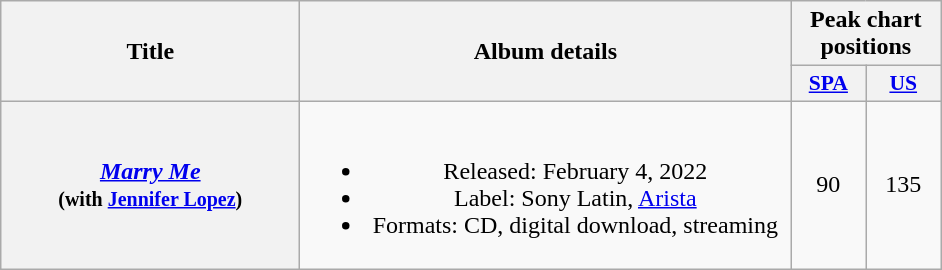<table class="wikitable plainrowheaders" style="text-align:center;">
<tr>
<th scope="col" rowspan="2" style="width:12em;">Title</th>
<th scope="col" rowspan="2" style="width:20em;">Album details</th>
<th scope="col" colspan="2">Peak chart positions</th>
</tr>
<tr>
<th scope="col" style="width:3em;font-size:90%;"><a href='#'>SPA</a><br></th>
<th scope="col" style="width:3em;font-size:90%;"><a href='#'>US</a><br></th>
</tr>
<tr>
<th scope="row"><em><a href='#'>Marry Me</a></em><small><br>(with <a href='#'>Jennifer Lopez</a>)</small></th>
<td><br><ul><li>Released: February 4, 2022</li><li>Label: Sony Latin, <a href='#'>Arista</a></li><li>Formats: CD, digital download, streaming</li></ul></td>
<td>90</td>
<td>135</td>
</tr>
</table>
